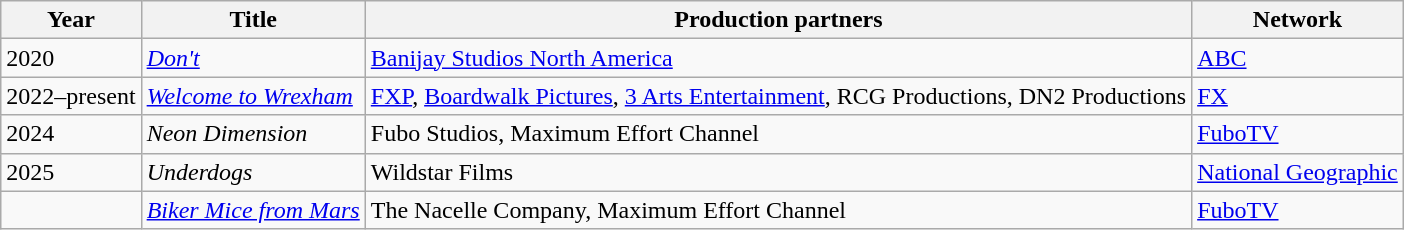<table class="wikitable sortable">
<tr>
<th>Year</th>
<th>Title</th>
<th>Production partners</th>
<th>Network</th>
</tr>
<tr>
<td>2020</td>
<td><em><a href='#'>Don't</a></em></td>
<td><a href='#'>Banijay Studios North America</a></td>
<td><a href='#'>ABC</a></td>
</tr>
<tr>
<td>2022–present</td>
<td><em><a href='#'>Welcome to Wrexham</a></em></td>
<td><a href='#'>FXP</a>, <a href='#'>Boardwalk Pictures</a>, <a href='#'>3 Arts Entertainment</a>, RCG Productions, DN2 Productions</td>
<td><a href='#'>FX</a></td>
</tr>
<tr>
<td>2024</td>
<td><em>Neon Dimension</em></td>
<td>Fubo Studios, Maximum Effort Channel</td>
<td><a href='#'>FuboTV</a></td>
</tr>
<tr>
<td>2025</td>
<td><em>Underdogs</em></td>
<td>Wildstar Films</td>
<td><a href='#'>National Geographic</a></td>
</tr>
<tr>
<td></td>
<td><em><a href='#'>Biker Mice from Mars</a></em></td>
<td>The Nacelle Company, Maximum Effort Channel</td>
<td><a href='#'>FuboTV</a></td>
</tr>
</table>
